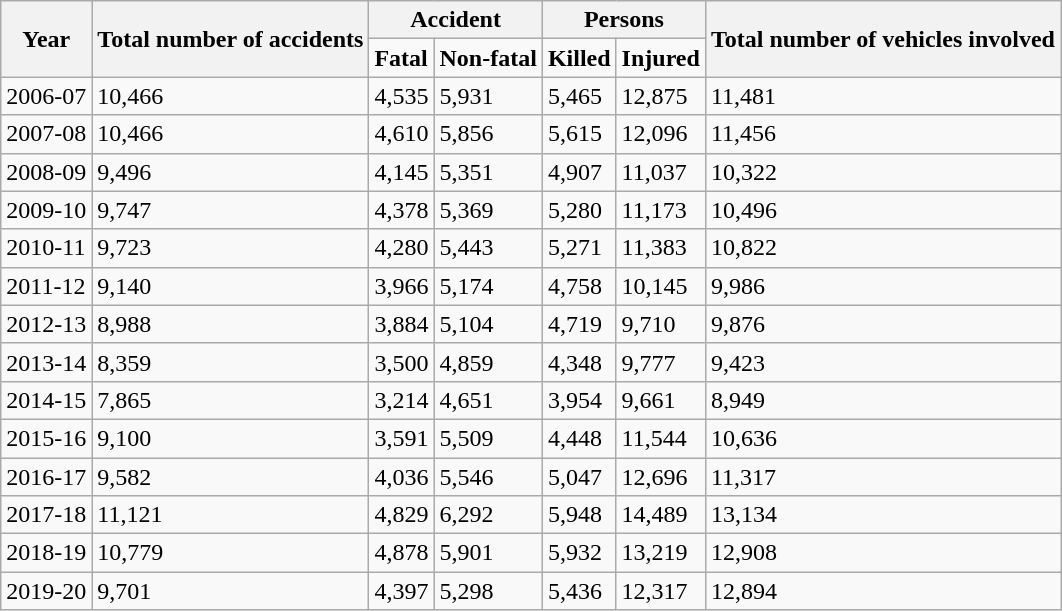<table class="wikitable">
<tr>
<th rowspan="2">Year</th>
<th rowspan="2">Total number of accidents</th>
<th colspan="2">Accident</th>
<th colspan="2">Persons</th>
<th rowspan="2">Total number of vehicles involved</th>
</tr>
<tr>
<td><strong>Fatal</strong></td>
<td><strong>Non-fatal</strong></td>
<td><strong>Killed</strong></td>
<td><strong>Injured</strong></td>
</tr>
<tr>
<td>2006-07</td>
<td>10,466</td>
<td>4,535</td>
<td>5,931</td>
<td>5,465</td>
<td>12,875</td>
<td>11,481</td>
</tr>
<tr>
<td>2007-08</td>
<td>10,466</td>
<td>4,610</td>
<td>5,856</td>
<td>5,615</td>
<td>12,096</td>
<td>11,456</td>
</tr>
<tr>
<td>2008-09</td>
<td>9,496</td>
<td>4,145</td>
<td>5,351</td>
<td>4,907</td>
<td>11,037</td>
<td>10,322</td>
</tr>
<tr>
<td>2009-10</td>
<td>9,747</td>
<td>4,378</td>
<td>5,369</td>
<td>5,280</td>
<td>11,173</td>
<td>10,496</td>
</tr>
<tr>
<td>2010-11</td>
<td>9,723</td>
<td>4,280</td>
<td>5,443</td>
<td>5,271</td>
<td>11,383</td>
<td>10,822</td>
</tr>
<tr>
<td>2011-12</td>
<td>9,140</td>
<td>3,966</td>
<td>5,174</td>
<td>4,758</td>
<td>10,145</td>
<td>9,986</td>
</tr>
<tr>
<td>2012-13</td>
<td>8,988</td>
<td>3,884</td>
<td>5,104</td>
<td>4,719</td>
<td>9,710</td>
<td>9,876</td>
</tr>
<tr>
<td>2013-14</td>
<td>8,359</td>
<td>3,500</td>
<td>4,859</td>
<td>4,348</td>
<td>9,777</td>
<td>9,423</td>
</tr>
<tr>
<td>2014-15</td>
<td>7,865</td>
<td>3,214</td>
<td>4,651</td>
<td>3,954</td>
<td>9,661</td>
<td>8,949</td>
</tr>
<tr>
<td>2015-16</td>
<td>9,100</td>
<td>3,591</td>
<td>5,509</td>
<td>4,448</td>
<td>11,544</td>
<td>10,636</td>
</tr>
<tr>
<td>2016-17</td>
<td>9,582</td>
<td>4,036</td>
<td>5,546</td>
<td>5,047</td>
<td>12,696</td>
<td>11,317</td>
</tr>
<tr>
<td>2017-18</td>
<td>11,121</td>
<td>4,829</td>
<td>6,292</td>
<td>5,948</td>
<td>14,489</td>
<td>13,134</td>
</tr>
<tr>
<td>2018-19</td>
<td>10,779</td>
<td>4,878</td>
<td>5,901</td>
<td>5,932</td>
<td>13,219</td>
<td>12,908</td>
</tr>
<tr>
<td>2019-20</td>
<td>9,701</td>
<td>4,397</td>
<td>5,298</td>
<td>5,436</td>
<td>12,317</td>
<td>12,894</td>
</tr>
</table>
